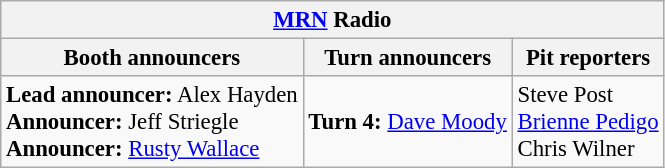<table class="wikitable" style="font-size: 95%;">
<tr>
<th colspan="3"><a href='#'>MRN</a> Radio</th>
</tr>
<tr>
<th>Booth announcers</th>
<th>Turn announcers</th>
<th>Pit reporters</th>
</tr>
<tr>
<td><strong>Lead announcer:</strong> Alex Hayden<br><strong>Announcer:</strong> Jeff Striegle<br><strong>Announcer:</strong> <a href='#'>Rusty Wallace</a></td>
<td><strong>Turn 4:</strong> <a href='#'>Dave Moody</a></td>
<td>Steve Post<br><a href='#'>Brienne Pedigo</a><br>Chris Wilner</td>
</tr>
</table>
